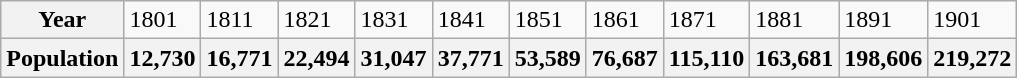<table class="wikitable">
<tr>
<th>Year</th>
<td>1801</td>
<td>1811</td>
<td>1821</td>
<td>1831</td>
<td>1841</td>
<td>1851</td>
<td>1861</td>
<td>1871</td>
<td>1881</td>
<td>1891</td>
<td>1901</td>
</tr>
<tr>
<th>Population</th>
<th>12,730</th>
<th>16,771</th>
<th>22,494</th>
<th>31,047</th>
<th>37,771</th>
<th>53,589</th>
<th>76,687</th>
<th>115,110</th>
<th>163,681</th>
<th>198,606</th>
<th>219,272</th>
</tr>
</table>
